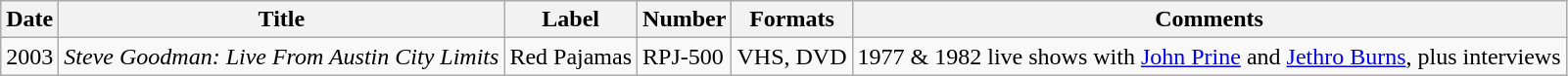<table class="wikitable sortable">
<tr>
<th>Date</th>
<th>Title</th>
<th>Label</th>
<th>Number</th>
<th>Formats</th>
<th class="unsortable">Comments</th>
</tr>
<tr>
<td>2003</td>
<td><em>Steve Goodman: Live From Austin City Limits</em></td>
<td>Red Pajamas</td>
<td>RPJ-500</td>
<td>VHS, DVD</td>
<td>1977 & 1982 live shows with <a href='#'>John Prine</a> and <a href='#'>Jethro Burns</a>, plus interviews</td>
</tr>
</table>
